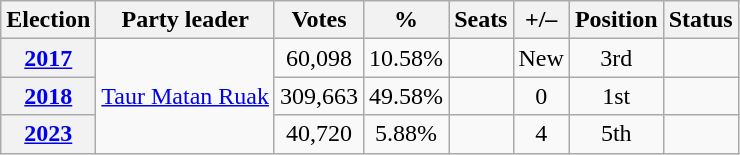<table class=wikitable style=text-align:center>
<tr>
<th>Election</th>
<th>Party leader</th>
<th>Votes</th>
<th>%</th>
<th>Seats</th>
<th>+/–</th>
<th>Position</th>
<th>Status</th>
</tr>
<tr>
<th><a href='#'>2017</a></th>
<td rowspan=3><a href='#'>Taur Matan Ruak</a></td>
<td>60,098</td>
<td>10.58%</td>
<td></td>
<td>New</td>
<td> 3rd</td>
<td></td>
</tr>
<tr>
<th><a href='#'>2018</a></th>
<td>309,663</td>
<td>49.58%</td>
<td></td>
<td> 0</td>
<td> 1st</td>
<td></td>
</tr>
<tr>
<th><a href='#'>2023</a></th>
<td>40,720</td>
<td>5.88%</td>
<td></td>
<td> 4</td>
<td> 5th</td>
<td></td>
</tr>
</table>
